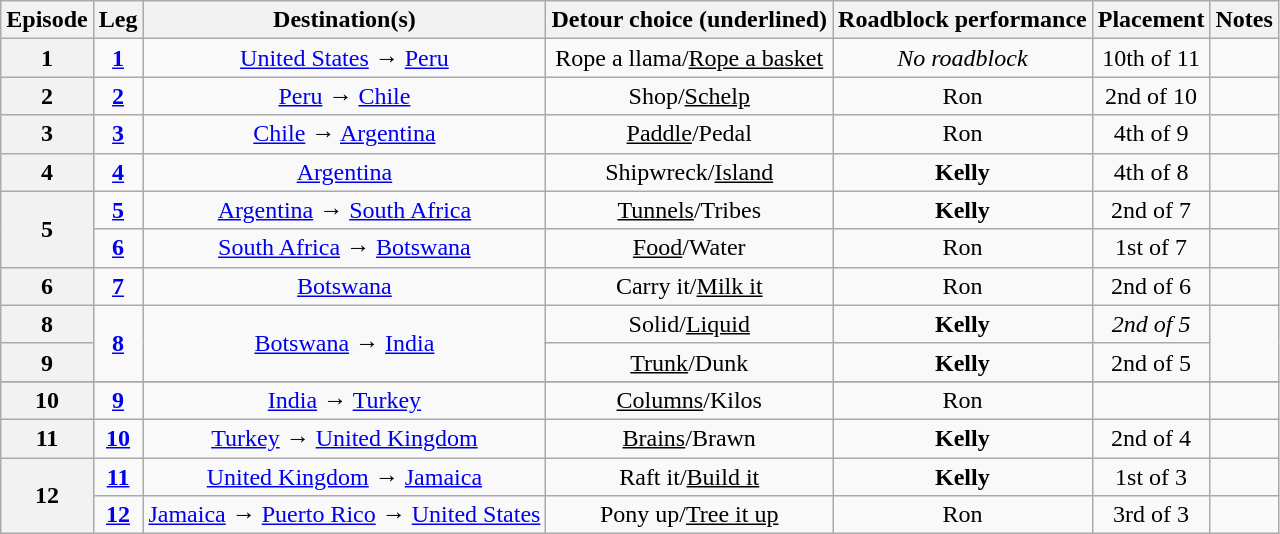<table class="wikitable unsortable" style="text-align:center;">
<tr>
<th scope="col" class="unsortable">Episode</th>
<th scope="col">Leg</th>
<th scope="col">Destination(s)</th>
<th scope="col">Detour choice (underlined)</th>
<th scope="col">Roadblock performance</th>
<th scope="col">Placement</th>
<th scope="col">Notes</th>
</tr>
<tr>
<th scope="row" style="text-align:center">1</th>
<td><strong><a href='#'>1</a></strong></td>
<td><a href='#'>United States</a> → <a href='#'>Peru</a></td>
<td>Rope a llama/<u>Rope a basket</u></td>
<td><em>No roadblock</em></td>
<td>10th of 11</td>
<td></td>
</tr>
<tr>
<th scope="row" style="text-align:center">2</th>
<td><strong><a href='#'>2</a></strong></td>
<td><a href='#'>Peru</a> → <a href='#'>Chile</a></td>
<td>Shop/<u>Schelp</u></td>
<td>Ron</td>
<td>2nd of 10</td>
<td></td>
</tr>
<tr>
<th scope="row" style="text-align:center">3</th>
<td><strong><a href='#'>3</a></strong></td>
<td><a href='#'>Chile</a> → <a href='#'>Argentina</a></td>
<td><u>Paddle</u>/Pedal</td>
<td>Ron</td>
<td>4th of 9</td>
<td></td>
</tr>
<tr>
<th scope="row" style="text-align:center">4</th>
<td><strong><a href='#'>4</a></strong></td>
<td><a href='#'>Argentina</a></td>
<td>Shipwreck/<u>Island</u></td>
<td><strong>Kelly</strong></td>
<td>4th of 8</td>
<td></td>
</tr>
<tr>
<th rowspan="2">5</th>
<td><strong><a href='#'>5</a></strong></td>
<td><a href='#'>Argentina</a> → <a href='#'>South Africa</a></td>
<td><u>Tunnels</u>/Tribes</td>
<td><strong>Kelly</strong></td>
<td>2nd of 7</td>
<td></td>
</tr>
<tr>
<td><strong><a href='#'>6</a></strong></td>
<td><a href='#'>South Africa</a> → <a href='#'>Botswana</a></td>
<td><u>Food</u>/Water</td>
<td>Ron</td>
<td>1st of 7</td>
<td></td>
</tr>
<tr>
<th scope="row" style="text-align:center">6</th>
<td><strong><a href='#'>7</a></strong></td>
<td><a href='#'>Botswana</a></td>
<td>Carry it/<u>Milk it</u></td>
<td>Ron</td>
<td>2nd of 6</td>
<td></td>
</tr>
<tr>
<th scope="row" style="text-align:center">8</th>
<td rowspan="2"><strong><a href='#'>8</a></strong></td>
<td rowspan="2"><a href='#'>Botswana</a> → <a href='#'>India</a></td>
<td>Solid/<u>Liquid</u></td>
<td><strong>Kelly</strong></td>
<td><em>2nd of 5</em></td>
<td rowspan="2"></td>
</tr>
<tr>
<th scope="row" style="text-align:center">9</th>
<td><u>Trunk</u>/Dunk</td>
<td><strong>Kelly</strong></td>
<td>2nd of 5</td>
</tr>
<tr>
</tr>
<tr>
<th scope="row" style="text-align:center">10</th>
<td><strong><a href='#'>9</a></strong></td>
<td><a href='#'>India</a> → <a href='#'>Turkey</a></td>
<td><u>Columns</u>/Kilos</td>
<td>Ron</td>
<td></td>
<td></td>
</tr>
<tr>
<th scope="row" style="text-align:center">11</th>
<td><strong><a href='#'>10</a></strong></td>
<td><a href='#'>Turkey</a> → <a href='#'>United Kingdom</a></td>
<td><u>Brains</u>/Brawn</td>
<td><strong>Kelly</strong></td>
<td>2nd of 4</td>
<td></td>
</tr>
<tr>
<th rowspan="2">12</th>
<td><strong><a href='#'>11</a></strong></td>
<td><a href='#'>United Kingdom</a> → <a href='#'>Jamaica</a></td>
<td>Raft it/<u>Build it</u></td>
<td><strong>Kelly</strong></td>
<td>1st of 3</td>
<td></td>
</tr>
<tr>
<td><strong><a href='#'>12</a></strong></td>
<td><a href='#'>Jamaica</a> → <a href='#'>Puerto Rico</a> → <a href='#'>United States</a></td>
<td>Pony up/<u>Tree it up</u></td>
<td>Ron</td>
<td>3rd of 3</td>
<td></td>
</tr>
</table>
